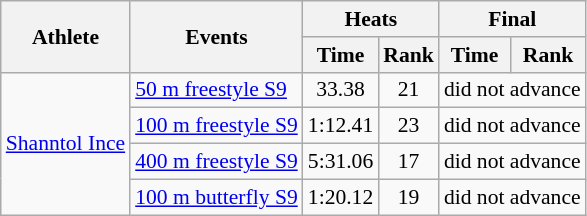<table class=wikitable style="font-size:90%">
<tr>
<th rowspan=2>Athlete</th>
<th rowspan=2>Events</th>
<th colspan="2">Heats</th>
<th colspan="2">Final</th>
</tr>
<tr>
<th>Time</th>
<th>Rank</th>
<th>Time</th>
<th>Rank</th>
</tr>
<tr align=center>
<td align=left rowspan=4><a href='#'>Shanntol Ince</a></td>
<td align=left><a href='#'>50 m freestyle S9</a></td>
<td>33.38</td>
<td>21</td>
<td colspan=2>did not advance</td>
</tr>
<tr align=center>
<td align=left><a href='#'>100 m freestyle S9</a></td>
<td>1:12.41</td>
<td>23</td>
<td colspan=2>did not advance</td>
</tr>
<tr align=center>
<td align=left><a href='#'>400 m freestyle S9</a></td>
<td>5:31.06</td>
<td>17</td>
<td colspan=2>did not advance</td>
</tr>
<tr align=center>
<td align=left><a href='#'>100 m butterfly S9</a></td>
<td>1:20.12</td>
<td>19</td>
<td colspan=2>did not advance</td>
</tr>
</table>
